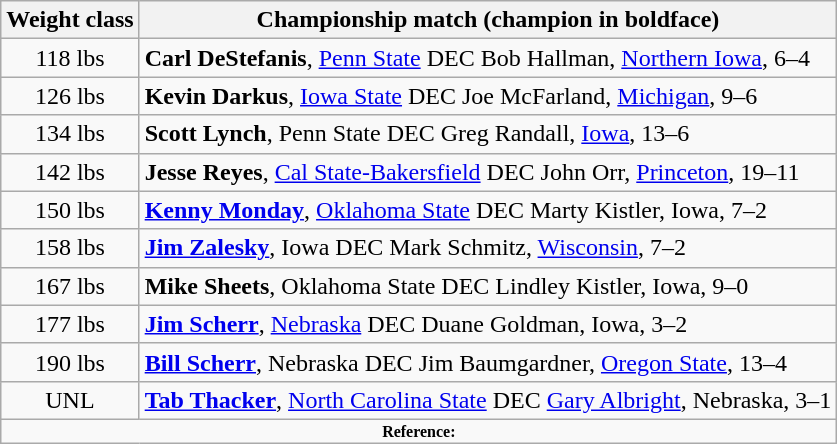<table class="wikitable" style="text-align:center">
<tr>
<th>Weight class</th>
<th>Championship match (champion in boldface)</th>
</tr>
<tr>
<td>118 lbs</td>
<td align=left><strong>Carl DeStefanis</strong>, <a href='#'>Penn State</a> DEC Bob Hallman, <a href='#'>Northern Iowa</a>, 6–4</td>
</tr>
<tr>
<td>126 lbs</td>
<td align=left><strong>Kevin Darkus</strong>, <a href='#'>Iowa State</a> DEC Joe McFarland, <a href='#'>Michigan</a>, 9–6</td>
</tr>
<tr>
<td>134 lbs</td>
<td align=left><strong>Scott Lynch</strong>, Penn State DEC Greg Randall, <a href='#'>Iowa</a>, 13–6</td>
</tr>
<tr>
<td>142 lbs</td>
<td align=left><strong>Jesse Reyes</strong>, <a href='#'>Cal State-Bakersfield</a> DEC John Orr, <a href='#'>Princeton</a>, 19–11</td>
</tr>
<tr>
<td>150 lbs</td>
<td align=left><strong><a href='#'>Kenny Monday</a></strong>, <a href='#'>Oklahoma State</a> DEC Marty Kistler, Iowa, 7–2</td>
</tr>
<tr>
<td>158 lbs</td>
<td align=left><strong><a href='#'>Jim Zalesky</a></strong>, Iowa DEC Mark Schmitz, <a href='#'>Wisconsin</a>, 7–2</td>
</tr>
<tr>
<td>167 lbs</td>
<td align=left><strong>Mike Sheets</strong>, Oklahoma State DEC Lindley Kistler, Iowa, 9–0</td>
</tr>
<tr>
<td>177 lbs</td>
<td align=left><strong><a href='#'>Jim Scherr</a></strong>, <a href='#'>Nebraska</a> DEC Duane Goldman, Iowa, 3–2</td>
</tr>
<tr>
<td>190 lbs</td>
<td align=left><strong><a href='#'>Bill Scherr</a></strong>, Nebraska DEC Jim Baumgardner, <a href='#'>Oregon State</a>, 13–4</td>
</tr>
<tr>
<td>UNL</td>
<td align=left><strong><a href='#'>Tab Thacker</a></strong>, <a href='#'>North Carolina State</a> DEC <a href='#'>Gary Albright</a>, Nebraska, 3–1</td>
</tr>
<tr>
<td colspan="2"  style="font-size:8pt; text-align:center;"><strong>Reference:</strong></td>
</tr>
</table>
